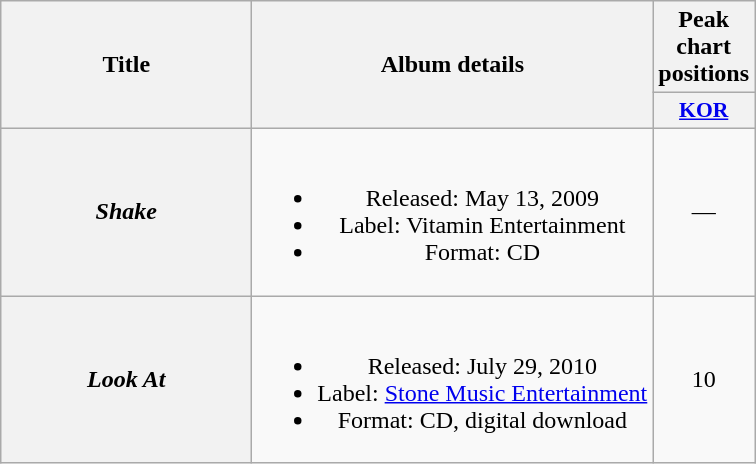<table class="wikitable plainrowheaders" style="text-align:center;">
<tr>
<th scope="col" rowspan="2" style="width:10em;">Title</th>
<th scope="col" rowspan="2">Album details</th>
<th scope="col" colspan="1">Peak chart positions</th>
</tr>
<tr>
<th scope="col" style="width:2.2em;font-size:90%;"><a href='#'>KOR</a><br></th>
</tr>
<tr>
<th scope="row"><em>Shake</em></th>
<td><br><ul><li>Released: May 13, 2009</li><li>Label: Vitamin Entertainment</li><li>Format: CD</li></ul></td>
<td>—</td>
</tr>
<tr>
<th scope="row"><em>Look At</em></th>
<td><br><ul><li>Released: July 29, 2010</li><li>Label: <a href='#'>Stone Music Entertainment</a></li><li>Format: CD, digital download</li></ul></td>
<td>10</td>
</tr>
</table>
